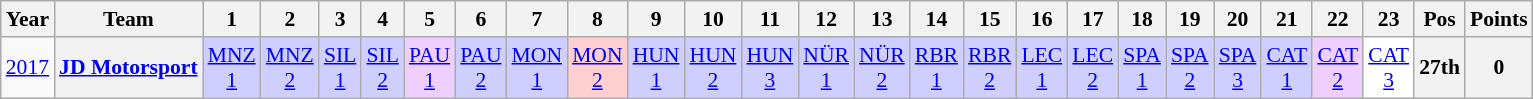<table class="wikitable" style="text-align:center; font-size:90%">
<tr>
<th>Year</th>
<th>Team</th>
<th>1</th>
<th>2</th>
<th>3</th>
<th>4</th>
<th>5</th>
<th>6</th>
<th>7</th>
<th>8</th>
<th>9</th>
<th>10</th>
<th>11</th>
<th>12</th>
<th>13</th>
<th>14</th>
<th>15</th>
<th>16</th>
<th>17</th>
<th>18</th>
<th>19</th>
<th>20</th>
<th>21</th>
<th>22</th>
<th>23</th>
<th>Pos</th>
<th>Points</th>
</tr>
<tr>
<td><a href='#'>2017</a></td>
<th><a href='#'>JD Motorsport</a></th>
<td style="background:#CFCFFF;"><a href='#'>MNZ<br>1</a><br></td>
<td style="background:#CFCFFF;"><a href='#'>MNZ<br>2</a><br></td>
<td style="background:#CFCFFF;"><a href='#'>SIL<br>1</a><br></td>
<td style="background:#CFCFFF;"><a href='#'>SIL<br>2</a><br></td>
<td style="background:#EFCFFF;"><a href='#'>PAU<br>1</a><br></td>
<td style="background:#CFCFFF;"><a href='#'>PAU<br>2</a><br></td>
<td style="background:#CFCFFF;"><a href='#'>MON<br>1</a><br></td>
<td style="background:#FFCFCF;"><a href='#'>MON<br>2</a><br></td>
<td style="background:#CFCFFF;"><a href='#'>HUN<br>1</a><br></td>
<td style="background:#CFCFFF;"><a href='#'>HUN<br>2</a><br></td>
<td style="background:#CFCFFF;"><a href='#'>HUN<br>3</a><br></td>
<td style="background:#CFCFFF;"><a href='#'>NÜR<br>1</a><br></td>
<td style="background:#CFCFFF;"><a href='#'>NÜR<br>2</a><br></td>
<td style="background:#CFCFFF;"><a href='#'>RBR<br>1</a><br></td>
<td style="background:#CFCFFF;"><a href='#'>RBR<br>2</a><br></td>
<td style="background:#CFCFFF;"><a href='#'>LEC<br>1</a><br></td>
<td style="background:#CFCFFF;"><a href='#'>LEC<br>2</a><br></td>
<td style="background:#CFCFFF;"><a href='#'>SPA<br>1</a><br></td>
<td style="background:#CFCFFF;"><a href='#'>SPA<br>2</a><br></td>
<td style="background:#CFCFFF;"><a href='#'>SPA<br>3</a><br></td>
<td style="background:#CFCFFF;"><a href='#'>CAT<br>1</a><br></td>
<td style="background:#EFCFFF;"><a href='#'>CAT<br>2</a><br></td>
<td style="background:#FFFFFF;"><a href='#'>CAT<br>3</a><br></td>
<th>27th</th>
<th>0</th>
</tr>
</table>
